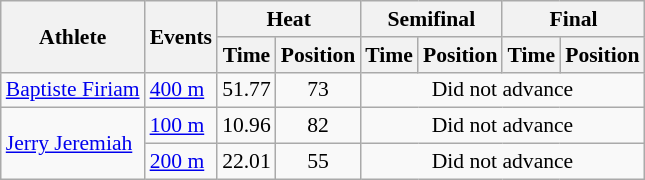<table class=wikitable style="font-size:90%">
<tr>
<th rowspan="2">Athlete</th>
<th rowspan="2">Events</th>
<th colspan="2">Heat</th>
<th colspan="2">Semifinal</th>
<th colspan="2">Final</th>
</tr>
<tr>
<th>Time</th>
<th>Position</th>
<th>Time</th>
<th>Position</th>
<th>Time</th>
<th>Position</th>
</tr>
<tr>
<td><a href='#'>Baptiste Firiam</a></td>
<td><a href='#'>400 m</a></td>
<td align=center>51.77</td>
<td align=center>73</td>
<td align=center colspan="4">Did not advance</td>
</tr>
<tr>
<td rowspan="2"><a href='#'>Jerry Jeremiah</a></td>
<td><a href='#'>100 m</a></td>
<td align=center>10.96</td>
<td align=center>82</td>
<td align=center colspan="4">Did not advance</td>
</tr>
<tr>
<td><a href='#'>200 m</a></td>
<td align=center>22.01</td>
<td align=center>55</td>
<td align=center colspan="4">Did not advance</td>
</tr>
</table>
